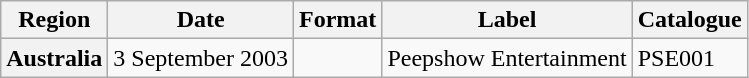<table class="wikitable plainrowheaders">
<tr>
<th scope="col">Region</th>
<th scope="col">Date</th>
<th scope="col">Format</th>
<th scope="col">Label</th>
<th scope="col">Catalogue</th>
</tr>
<tr>
<th scope="row" rowspan="2">Australia</th>
<td>3 September 2003</td>
<td></td>
<td>Peepshow Entertainment</td>
<td>PSE001</td>
</tr>
</table>
